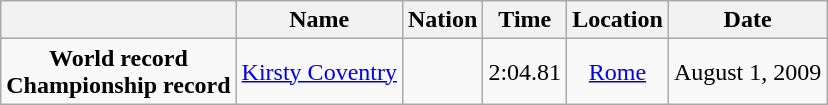<table class=wikitable style=text-align:center>
<tr>
<th></th>
<th>Name</th>
<th>Nation</th>
<th>Time</th>
<th>Location</th>
<th>Date</th>
</tr>
<tr>
<td><strong>World record</strong> <br> <strong>Championship record</strong></td>
<td><a href='#'>Kirsty Coventry</a></td>
<td></td>
<td align=left>2:04.81</td>
<td><a href='#'>Rome</a></td>
<td>August 1, 2009</td>
</tr>
</table>
